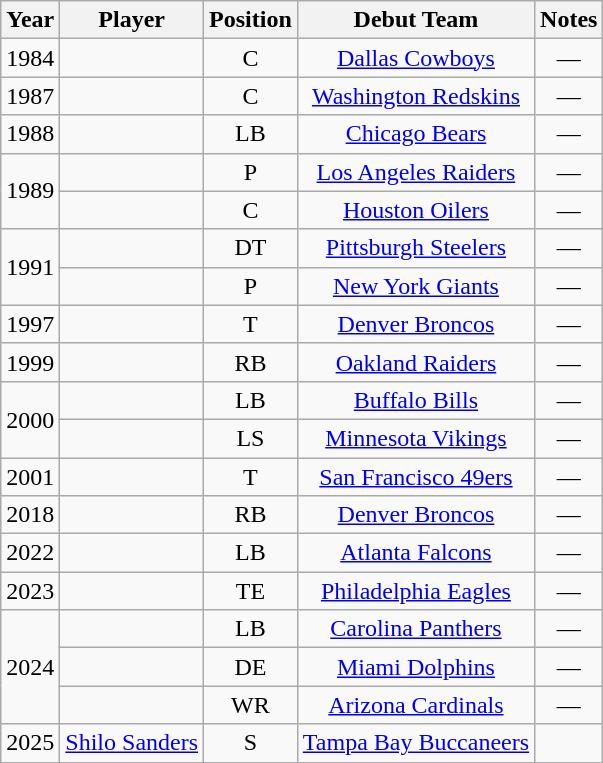<table class="wikitable sortable" style="text-align: center;">
<tr>
<th>Year</th>
<th>Player</th>
<th>Position</th>
<th>Debut Team</th>
<th>Notes</th>
</tr>
<tr>
<td align="center">1984</td>
<td align="center"></td>
<td align="center">C</td>
<td align="center"><a href='#'>Dallas Cowboys</a></td>
<td align="center">—</td>
</tr>
<tr>
<td align="center">1987</td>
<td align="center"></td>
<td align="center">C</td>
<td align="center"><a href='#'>Washington Redskins</a></td>
<td align="center">—</td>
</tr>
<tr>
<td align="center">1988</td>
<td align="center"></td>
<td align="center">LB</td>
<td align="center"><a href='#'>Chicago Bears</a></td>
<td align="center">—</td>
</tr>
<tr>
<td rowspan="2">1989</td>
<td align="center"></td>
<td align="center">P</td>
<td align="center"><a href='#'>Los Angeles Raiders</a></td>
<td align="center">—</td>
</tr>
<tr>
<td align="center"></td>
<td align="center">C</td>
<td align="center"><a href='#'>Houston Oilers</a></td>
<td align="center">—</td>
</tr>
<tr>
<td rowspan="2">1991</td>
<td align="center"></td>
<td align="center">DT</td>
<td align="center"><a href='#'>Pittsburgh Steelers</a></td>
<td align="center">—</td>
</tr>
<tr>
<td align="center"></td>
<td align="center">P</td>
<td align="center"><a href='#'>New York Giants</a></td>
<td align="center">—</td>
</tr>
<tr>
<td align="center">1997</td>
<td align="center"></td>
<td align="center">T</td>
<td align="center"><a href='#'>Denver Broncos</a></td>
<td align="center">—</td>
</tr>
<tr>
<td align="center">1999</td>
<td align="center"></td>
<td align="center">RB</td>
<td align="center"><a href='#'>Oakland Raiders</a></td>
<td align="center">—</td>
</tr>
<tr>
<td rowspan="2">2000</td>
<td align="center"></td>
<td align="center">LB</td>
<td align="center"><a href='#'>Buffalo Bills</a></td>
<td align="center">—</td>
</tr>
<tr>
<td align="center"></td>
<td align="center">LS</td>
<td align="center"><a href='#'>Minnesota Vikings</a></td>
<td align="center">—</td>
</tr>
<tr>
<td align="center">2001</td>
<td align="center"></td>
<td align="center">T</td>
<td align="center"><a href='#'>San Francisco 49ers</a></td>
<td align="center">—</td>
</tr>
<tr>
<td align="center">2018</td>
<td align="center"></td>
<td align="center">RB</td>
<td align="center"><a href='#'>Denver Broncos</a></td>
<td align="center">—</td>
</tr>
<tr>
<td align="center">2022</td>
<td align="center"></td>
<td align="center">LB</td>
<td align="center"><a href='#'>Atlanta Falcons</a></td>
<td align="center">—</td>
</tr>
<tr>
<td align="center">2023</td>
<td align="center"></td>
<td align="center">TE</td>
<td align="center"><a href='#'>Philadelphia Eagles</a></td>
<td align="center">—</td>
</tr>
<tr>
<td rowspan="3">2024</td>
<td align="center"></td>
<td align="center">LB</td>
<td align="center"><a href='#'>Carolina Panthers</a></td>
<td align="center">—</td>
</tr>
<tr>
<td align="center"></td>
<td align="center">DE</td>
<td align="center"><a href='#'>Miami Dolphins</a></td>
<td align="center">—</td>
</tr>
<tr>
<td align="center"></td>
<td align="center">WR</td>
<td align="center"><a href='#'>Arizona Cardinals</a></td>
<td align="center">—</td>
</tr>
<tr>
<td>2025</td>
<td><a href='#'>Shilo Sanders</a></td>
<td>S</td>
<td><a href='#'>Tampa Bay Buccaneers</a></td>
<td></td>
</tr>
</table>
